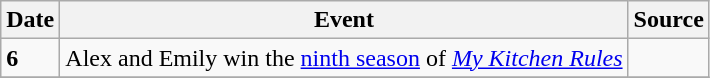<table class="wikitable">
<tr>
<th>Date</th>
<th>Event</th>
<th>Source</th>
</tr>
<tr>
<td><strong>6</strong></td>
<td>Alex and Emily win the <a href='#'>ninth season</a> of <em><a href='#'>My Kitchen Rules</a></em></td>
<td></td>
</tr>
<tr>
</tr>
</table>
